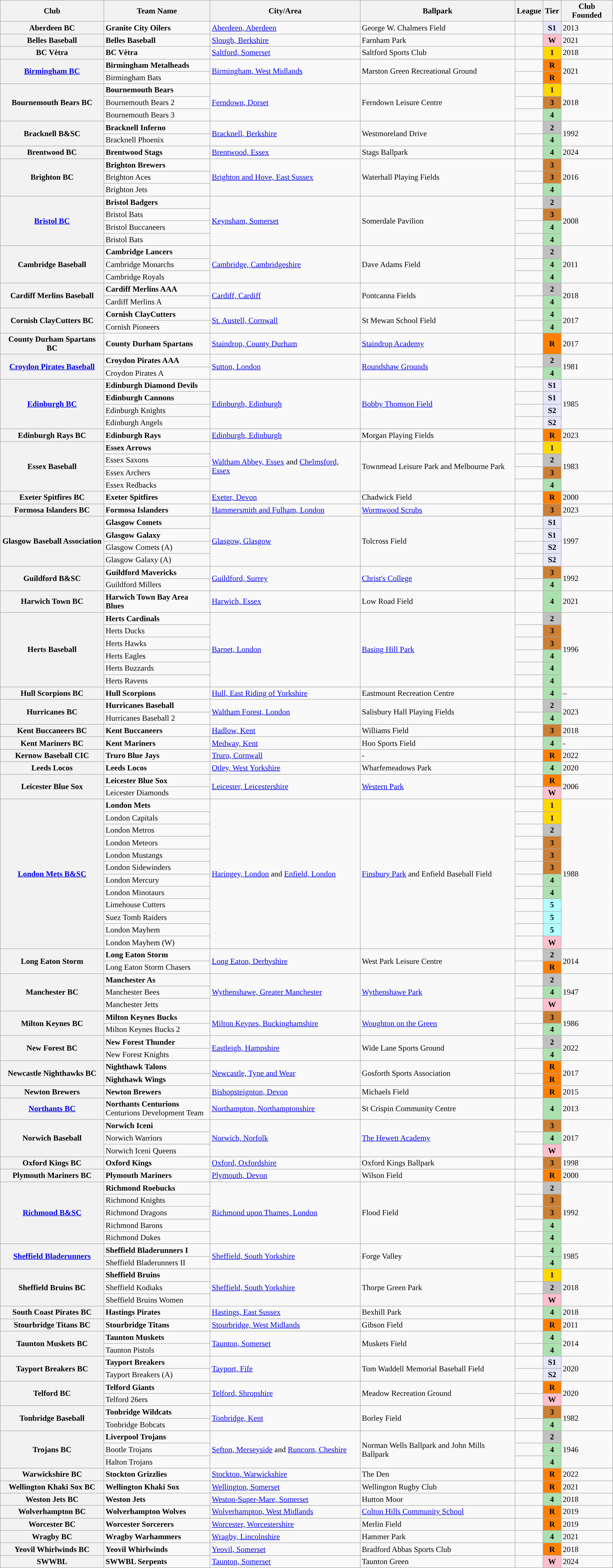<table class="wikitable sortable" text-align:center">
<tr>
<th>Club</th>
<th>Team Name</th>
<th>City/Area</th>
<th>Ballpark</th>
<th>League</th>
<th>Tier</th>
<th>Club Founded</th>
</tr>
<tr>
<th> Aberdeen BC</th>
<td><strong>Granite City Oilers</strong></td>
<td><a href='#'>Aberdeen, Aberdeen</a></td>
<td>George W. Chalmers Field</td>
<td></td>
<td align=center style="background:#E6E6FA"><strong>S1</strong></td>
<td>2013</td>
</tr>
<tr>
<th> Belles Baseball</th>
<td><strong>Belles Baseball</strong></td>
<td><a href='#'>Slough, Berkshire</a></td>
<td>Farnham Park</td>
<td></td>
<td align=center style="background:#FFC0CB"><strong>W</strong></td>
<td>2021</td>
</tr>
<tr>
<th> BC Vėtra</th>
<td><strong>BC Vėtra</strong> </td>
<td><a href='#'>Saltford, Somerset</a></td>
<td>Saltford Sports Club</td>
<td></td>
<td align=center style="background:#FFD700"><strong>1</strong></td>
<td>2018</td>
</tr>
<tr>
<th rowspan="2"> <a href='#'>Birmingham BC</a></th>
<td><strong>Birmingham Metalheads</strong></td>
<td rowspan="2"><a href='#'>Birmingham, West Midlands</a></td>
<td rowspan="2">Marston Green Recreational Ground</td>
<td></td>
<td align=center style="background:#FF8000"><strong>R</strong></td>
<td rowspan="2">2021</td>
</tr>
<tr>
<td>Birmingham Bats</td>
<td></td>
<td align=center style="background:#FF8000"><strong>R</strong></td>
</tr>
<tr>
<th rowspan=3>  Bournemouth Bears BC</th>
<td><strong>Bournemouth Bears</strong> </td>
<td rowspan=3><a href='#'>Ferndown, Dorset</a></td>
<td rowspan=3>Ferndown Leisure Centre</td>
<td></td>
<td align=center style="background:#FFD700"><strong>1</strong></td>
<td rowspan=3>2018</td>
</tr>
<tr>
<td>Bournemouth Bears 2 </td>
<td></td>
<td align=center style="background:#CD7F32"><strong>3</strong></td>
</tr>
<tr>
<td>Bournemouth Bears 3 </td>
<td></td>
<td align=center style="background:#ACE1AF"><strong>4</strong></td>
</tr>
<tr>
<th rowspan=2> Bracknell B&SC</th>
<td><strong>Bracknell Inferno</strong> </td>
<td rowspan=2><a href='#'>Bracknell, Berkshire</a></td>
<td rowspan=2>Westmoreland Drive</td>
<td></td>
<td align=center style="background:#C0C0C0"><strong>2</strong></td>
<td rowspan=2>1992</td>
</tr>
<tr>
<td>Bracknell Phoenix </td>
<td></td>
<td align=center style="background:#ACE1AF"><strong>4</strong></td>
</tr>
<tr>
<th> Brentwood BC</th>
<td><strong>Brentwood Stags</strong> </td>
<td><a href='#'>Brentwood, Essex</a></td>
<td>Stags Ballpark</td>
<td></td>
<td align=center style="background:#ACE1AF"><strong>4</strong></td>
<td>2024</td>
</tr>
<tr>
<th rowspan="3"> Brighton BC</th>
<td><strong>Brighton Brewers</strong></td>
<td rowspan="3"><a href='#'>Brighton and Hove, East Sussex</a></td>
<td rowspan="3">Waterhall Playing Fields</td>
<td></td>
<td align=center style="background:#CD7F32"><strong>3</strong></td>
<td rowspan="3">2016</td>
</tr>
<tr>
<td>Brighton Aces </td>
<td></td>
<td align=center style="background:#CD7F32"><strong>3</strong></td>
</tr>
<tr>
<td>Brighton Jets</td>
<td></td>
<td align=center style="background:#ACE1AF"><strong>4</strong></td>
</tr>
<tr>
<th rowspan=4>  <a href='#'>Bristol BC</a></th>
<td><strong>Bristol Badgers</strong></td>
<td rowspan=4><a href='#'>Keynsham, Somerset</a></td>
<td rowspan=4>Somerdale Pavilion</td>
<td></td>
<td align=center style="background:#C0C0C0"><strong>2</strong></td>
<td rowspan=4>2008</td>
</tr>
<tr>
<td>Bristol Bats</td>
<td></td>
<td align=center style="background:#CD7F32"><strong>3</strong></td>
</tr>
<tr>
<td>Bristol Buccaneers</td>
<td></td>
<td align=center style="background:#ACE1AF"><strong>4</strong></td>
</tr>
<tr>
<td>Bristol Bats</td>
<td></td>
<td align=center style="background:#ACE1AF"><strong>4</strong></td>
</tr>
<tr>
<th rowspan=3> Cambridge Baseball</th>
<td><strong>Cambridge Lancers</strong> </td>
<td rowspan=3><a href='#'>Cambridge, Cambridgeshire</a></td>
<td rowspan=3>Dave Adams Field</td>
<td></td>
<td align=center style="background:#C0C0C0"><strong>2</strong></td>
<td rowspan=3>2011</td>
</tr>
<tr>
<td>Cambridge Monarchs</td>
<td></td>
<td align=center style="background:#ACE1AF"><strong>4</strong></td>
</tr>
<tr>
<td>Cambridge Royals</td>
<td></td>
<td align=center style="background:#ACE1AF"><strong>4</strong></td>
</tr>
<tr>
<th rowspan=2> Cardiff Merlins Baseball</th>
<td><strong>Cardiff Merlins AAA</strong> </td>
<td rowspan=2><a href='#'>Cardiff, Cardiff</a></td>
<td rowspan=2>Pontcanna Fields</td>
<td></td>
<td align=center style="background:#C0C0C0"><strong>2</strong></td>
<td rowspan=2>2018</td>
</tr>
<tr>
<td>Cardiff Merlins A</td>
<td></td>
<td align=center style="background:#ACE1AF"><strong>4</strong></td>
</tr>
<tr>
<th rowspan=2> Cornish ClayCutters BC</th>
<td><strong>Cornish ClayCutters</strong></td>
<td rowspan=2><a href='#'>St. Austell, Cornwall</a></td>
<td rowspan=2>St Mewan School Field</td>
<td></td>
<td align=center style="background:#ACE1AF"><strong>4</strong></td>
<td rowspan=2>2017</td>
</tr>
<tr>
<td>Cornish Pioneers </td>
<td></td>
<td align=center style="background:#ACE1AF"><strong>4</strong></td>
</tr>
<tr>
<th> County Durham Spartans BC</th>
<td><strong>County Durham Spartans</strong></td>
<td><a href='#'>Staindrop, County Durham</a></td>
<td><a href='#'>Staindrop Academy</a></td>
<td></td>
<td align=center style="background:#FF8000"><strong>R</strong></td>
<td>2017</td>
</tr>
<tr>
<th rowspan=2> <a href='#'>Croydon Pirates Baseball</a></th>
<td><strong>Croydon Pirates AAA</strong></td>
<td rowspan=2><a href='#'>Sutton, London</a></td>
<td rowspan=2><a href='#'>Roundshaw Grounds</a></td>
<td></td>
<td align=center style="background:#C0C0C0"><strong>2</strong></td>
<td rowspan=2>1981</td>
</tr>
<tr>
<td>Croydon Pirates A</td>
<td></td>
<td align=center style="background:#ACE1AF"><strong>4</strong></td>
</tr>
<tr>
<th rowspan="4"> <a href='#'>Edinburgh BC</a></th>
<td><strong>Edinburgh Diamond Devils</strong></td>
<td rowspan="4"><a href='#'>Edinburgh, Edinburgh</a></td>
<td rowspan="4"><a href='#'>Bobby Thomson Field</a></td>
<td></td>
<td align=center style="background:#E6E6FA"><strong>S1</strong></td>
<td rowspan="4">1985</td>
</tr>
<tr>
<td><strong>Edinburgh Cannons</strong></td>
<td></td>
<td align=center style="background:#E6E6FA"><strong>S1</strong></td>
</tr>
<tr>
<td>Edinburgh Knights</td>
<td></td>
<td align=center style="background:#E6E6FA"><strong>S2</strong></td>
</tr>
<tr>
<td>Edinburgh Angels </td>
<td></td>
<td align=center style="background:#E6E6FA"><strong>S2</strong></td>
</tr>
<tr>
<th> Edinburgh Rays BC</th>
<td><strong>Edinburgh Rays</strong></td>
<td><a href='#'>Edinburgh, Edinburgh</a></td>
<td>Morgan Playing Fields</td>
<td></td>
<td align=center style="background:#FF8000"><strong>R</strong></td>
<td>2023</td>
</tr>
<tr>
<th rowspan=4> Essex Baseball</th>
<td><strong>Essex Arrows</strong></td>
<td rowspan=4><a href='#'>Waltham Abbey, Essex</a> and <a href='#'>Chelmsford, Essex</a></td>
<td rowspan=4>Townmead Leisure Park and Melbourne Park</td>
<td></td>
<td align=center style="background:#FFD700"><strong>1</strong></td>
<td rowspan=4>1983</td>
</tr>
<tr>
<td>Essex Saxons </td>
<td></td>
<td align=center style="background:#C0C0C0"><strong>2</strong></td>
</tr>
<tr>
<td>Essex Archers</td>
<td></td>
<td align=center style="background:#CD7F32"><strong>3</strong></td>
</tr>
<tr>
<td>Essex Redbacks </td>
<td></td>
<td align=center style="background:#ACE1AF"><strong>4</strong></td>
</tr>
<tr>
<th> Exeter Spitfires BC</th>
<td><strong>Exeter Spitfires</strong></td>
<td><a href='#'>Exeter, Devon</a></td>
<td>Chadwick Field</td>
<td></td>
<td align=center style="background:#FF8000"><strong>R</strong></td>
<td>2000</td>
</tr>
<tr>
<th> Formosa Islanders BC</th>
<td><strong>Formosa Islanders</strong></td>
<td><a href='#'>Hammersmith and Fulham, London</a></td>
<td><a href='#'>Wormwood Scrubs</a></td>
<td></td>
<td align=center style="background:#CD7F32"><strong>3</strong></td>
<td>2023</td>
</tr>
<tr>
<th rowspan="4"> Glasgow Baseball Association</th>
<td><strong>Glasgow Comets</strong></td>
<td rowspan="4"><a href='#'>Glasgow, Glasgow</a></td>
<td rowspan="4">Tolcross Field</td>
<td></td>
<td align=center style="background:#E6E6FA"><strong>S1</strong></td>
<td rowspan="4">1997</td>
</tr>
<tr>
<td><strong>Glasgow Galaxy</strong></td>
<td></td>
<td align=center style="background:#E6E6FA"><strong>S1</strong></td>
</tr>
<tr>
<td>Glasgow Comets (A)</td>
<td></td>
<td align=center style="background:#E6E6FA"><strong>S2</strong></td>
</tr>
<tr>
<td>Glasgow Galaxy (A)</td>
<td></td>
<td align=center style="background:#E6E6FA"><strong>S2</strong></td>
</tr>
<tr>
<th rowspan=2> Guildford B&SC</th>
<td><strong>Guildford Mavericks</strong></td>
<td rowspan=2><a href='#'>Guildford, Surrey</a></td>
<td rowspan=2><a href='#'>Christ's College</a></td>
<td></td>
<td align=center style="background:#CD7F32"><strong>3</strong></td>
<td rowspan=2>1992</td>
</tr>
<tr>
<td>Guildford Millers</td>
<td></td>
<td align=center style="background:#ACE1AF"><strong>4</strong></td>
</tr>
<tr>
<th> Harwich Town BC</th>
<td><strong>Harwich Town Bay Area Blues</strong></td>
<td><a href='#'>Harwich, Essex</a></td>
<td>Low Road Field</td>
<td></td>
<td align=center style="background:#ACE1AF"><strong>4</strong></td>
<td>2021</td>
</tr>
<tr>
<th rowspan=6> Herts Baseball</th>
<td><strong>Herts Cardinals</strong></td>
<td rowspan=6><a href='#'>Barnet, London</a></td>
<td rowspan=6><a href='#'>Basing Hill Park</a></td>
<td></td>
<td align=center style="background:#C0C0C0"><strong>2</strong></td>
<td rowspan=6>1996</td>
</tr>
<tr>
<td>Herts Ducks</td>
<td></td>
<td align=center style="background:#CD7F32"><strong>3</strong></td>
</tr>
<tr>
<td>Herts Hawks</td>
<td></td>
<td align=center style="background:#CD7F32"><strong>3</strong></td>
</tr>
<tr>
<td>Herts Eagles</td>
<td></td>
<td align=center style="background:#ACE1AF"><strong>4</strong></td>
</tr>
<tr>
<td>Herts Buzzards </td>
<td></td>
<td align=center style="background:#ACE1AF"><strong>4</strong></td>
</tr>
<tr>
<td>Herts Ravens</td>
<td></td>
<td align=center style="background:#ACE1AF"><strong>4</strong></td>
</tr>
<tr>
<th> Hull Scorpions BC</th>
<td><strong>Hull Scorpions</strong></td>
<td><a href='#'>Hull, East Riding of Yorkshire</a></td>
<td>Eastmount Recreation Centre</td>
<td></td>
<td align=center style="background:#ACE1AF"><strong>4</strong></td>
<td>–</td>
</tr>
<tr>
<th rowspan=2> Hurricanes BC</th>
<td><strong>Hurricanes Baseball</strong> </td>
<td rowspan=2><a href='#'>Waltham Forest, London</a></td>
<td rowspan=2>Salisbury Hall Playing Fields</td>
<td></td>
<td align=center style="background:#C0C0C0"><strong>2</strong></td>
<td rowspan=2>2023</td>
</tr>
<tr>
<td>Hurricanes Baseball 2</td>
<td></td>
<td align=center style="background:#ACE1AF"><strong>4</strong></td>
</tr>
<tr>
<th>  Kent Buccaneers BC</th>
<td><strong>Kent Buccaneers</strong> </td>
<td><a href='#'>Hadlow, Kent</a></td>
<td>Williams Field</td>
<td></td>
<td align=center style="background:#CD7F32"><strong>3</strong></td>
<td>2018</td>
</tr>
<tr>
<th> Kent Mariners BC</th>
<td><strong>Kent Mariners</strong> </td>
<td><a href='#'>Medway, Kent</a></td>
<td>Hoo Sports Field</td>
<td></td>
<td align=center style="background:#ACE1AF"><strong>4</strong></td>
<td>-</td>
</tr>
<tr>
<th> Kernow Baseball CIC</th>
<td><strong>Truro Blue Jays</strong></td>
<td><a href='#'>Truro, Cornwall</a></td>
<td>-</td>
<td></td>
<td align=center style="background:#FF8000"><strong>R</strong></td>
<td>2022</td>
</tr>
<tr>
<th> Leeds Locos</th>
<td><strong>Leeds Locos</strong></td>
<td><a href='#'>Otley, West Yorkshire</a></td>
<td>Wharfemeadows Park</td>
<td></td>
<td align=center style="background:#ACE1AF"><strong>4</strong></td>
<td>2020</td>
</tr>
<tr>
<th rowspan=2> Leicester Blue Sox</th>
<td><strong>Leicester Blue Sox</strong></td>
<td rowspan=2><a href='#'>Leicester, Leicestershire</a></td>
<td rowspan=2><a href='#'>Western Park</a></td>
<td></td>
<td align=center style="background:#FF8000"><strong>R</strong></td>
<td rowspan=2>2006</td>
</tr>
<tr>
<td>Leicester Diamonds</td>
<td></td>
<td align=center style="background:#FFC0CB"><strong>W</strong></td>
</tr>
<tr>
<th rowspan="12"> <a href='#'>London Mets B&SC</a></th>
<td><strong>London Mets</strong></td>
<td rowspan="12"><a href='#'>Haringey, London</a> and <a href='#'>Enfield, London</a></td>
<td rowspan="12"><a href='#'>Finsbury Park</a> and Enfield Baseball Field</td>
<td></td>
<td align=center style="background:#FFD700"><strong>1</strong></td>
<td rowspan="12">1988</td>
</tr>
<tr>
<td>London Capitals</td>
<td></td>
<td align=center style="background:#FFD700"><strong>1</strong></td>
</tr>
<tr>
<td>London Metros</td>
<td></td>
<td align=center style="background:#C0C0C0"><strong>2</strong></td>
</tr>
<tr>
<td>London Meteors</td>
<td></td>
<td align=center style="background:#CD7F32"><strong>3</strong></td>
</tr>
<tr>
<td>London Mustangs </td>
<td></td>
<td align=center style="background:#CD7F32"><strong>3</strong></td>
</tr>
<tr>
<td>London Sidewinders</td>
<td></td>
<td align=center style="background:#CD7F32"><strong>3</strong></td>
</tr>
<tr>
<td>London Mercury </td>
<td></td>
<td align=center style="background:#ACE1AF"><strong>4</strong></td>
</tr>
<tr>
<td>London Minotaurs</td>
<td></td>
<td align=center style="background:#ACE1AF"><strong>4</strong></td>
</tr>
<tr>
<td>Limehouse Cutters </td>
<td></td>
<td align=center style="background:#B2FFFF"><strong>5</strong></td>
</tr>
<tr>
<td>Suez Tomb Raiders </td>
<td></td>
<td align=center style="background:#B2FFFF"><strong>5</strong></td>
</tr>
<tr>
<td>London Mayhem </td>
<td></td>
<td align=center style="background:#B2FFFF"><strong>5</strong></td>
</tr>
<tr>
<td>London Mayhem (W) </td>
<td></td>
<td align=center style="background:#FFC0CB"><strong>W</strong></td>
</tr>
<tr>
<th rowspan=2> Long Eaton Storm</th>
<td><strong>Long Eaton Storm</strong> </td>
<td rowspan=2><a href='#'>Long Eaton, Derbyshire</a></td>
<td rowspan=2>West Park Leisure Centre</td>
<td></td>
<td align=center style="background:#C0C0C0"><strong>2</strong></td>
<td rowspan=2>2014</td>
</tr>
<tr>
<td>Long Eaton Storm Chasers </td>
<td></td>
<td align=center style="background:#FF8000"><strong>R</strong></td>
</tr>
<tr>
<th rowspan=3> Manchester BC</th>
<td><strong>Manchester As</strong></td>
<td rowspan=3><a href='#'>Wythenshawe, Greater Manchester</a></td>
<td rowspan=3><a href='#'>Wythenshawe Park</a></td>
<td></td>
<td align=center style="background:#C0C0C0"><strong>2</strong></td>
<td rowspan=3>1947</td>
</tr>
<tr>
<td>Manchester Bees</td>
<td></td>
<td align=center style="background:#ACE1AF"><strong>4</strong></td>
</tr>
<tr>
<td>Manchester Jetts </td>
<td></td>
<td align=center style="background:#FFC0CB"><strong>W</strong></td>
</tr>
<tr>
<th rowspan=2> Milton Keynes BC</th>
<td><strong>Milton Keynes Bucks</strong></td>
<td rowspan=2><a href='#'>Milton Keynes, Buckinghamshire</a></td>
<td rowspan=2><a href='#'>Woughton on the Green</a></td>
<td></td>
<td align=center style="background:#CD7F32"><strong>3</strong></td>
<td rowspan=2>1986</td>
</tr>
<tr>
<td>Milton Keynes Bucks 2</td>
<td></td>
<td align=center style="background:#ACE1AF"><strong>4</strong></td>
</tr>
<tr>
<th rowspan=2> New Forest BC</th>
<td><strong>New Forest Thunder</strong> </td>
<td rowspan=2><a href='#'>Eastleigh, Hampshire</a></td>
<td rowspan=2>Wide Lane Sports Ground</td>
<td></td>
<td align=center style="background:#C0C0C0"><strong>2</strong></td>
<td rowspan=2>2022</td>
</tr>
<tr>
<td>New Forest Knights</td>
<td></td>
<td align=center style="background:#ACE1AF"><strong>4</strong></td>
</tr>
<tr>
<th rowspan="2"> Newcastle Nighthawks BC</th>
<td><strong>Nighthawk Talons</strong></td>
<td rowspan="2"><a href='#'>Newcastle, Tyne and Wear</a></td>
<td rowspan="2">Gosforth Sports Association</td>
<td></td>
<td align=center style="background:#FF8000"><strong>R</strong></td>
<td rowspan="2">2017</td>
</tr>
<tr>
<td><strong>Nighthawk Wings</strong></td>
<td></td>
<td align=center style="background:#FF8000"><strong>R</strong></td>
</tr>
<tr>
<th> Newton Brewers</th>
<td><strong>Newton Brewers</strong></td>
<td><a href='#'>Bishopsteignton, Devon</a></td>
<td>Michaels Field</td>
<td></td>
<td align=center style="background:#FF8000"><strong>R</strong></td>
<td>2015</td>
</tr>
<tr>
<th> <a href='#'>Northants BC</a></th>
<td><strong>Northants Centurions</strong><br>Centurions Development Team</td>
<td><a href='#'>Northampton, Northamptonshire</a></td>
<td>St Crispin Community Centre</td>
<td></td>
<td align=center style="background:#ACE1AF"><strong>4</strong></td>
<td>2013</td>
</tr>
<tr>
<th rowspan=3> Norwich Baseball</th>
<td><strong>Norwich Iceni</strong></td>
<td rowspan=3><a href='#'>Norwich, Norfolk</a></td>
<td rowspan=3><a href='#'>The Hewett Academy</a></td>
<td></td>
<td align=center style="background:#CD7F32"><strong>3</strong></td>
<td rowspan=3>2017</td>
</tr>
<tr>
<td>Norwich Warriors</td>
<td></td>
<td align=center style="background:#ACE1AF"><strong>4</strong></td>
</tr>
<tr>
<td>Norwich Iceni Queens </td>
<td></td>
<td align=center style="background:#FFC0CB"><strong>W</strong></td>
</tr>
<tr>
<th> Oxford Kings BC</th>
<td><strong>Oxford Kings</strong></td>
<td><a href='#'>Oxford, Oxfordshire</a></td>
<td>Oxford Kings Ballpark</td>
<td></td>
<td align=center style="background:#CD7F32"><strong>3</strong></td>
<td>1998</td>
</tr>
<tr>
<th> Plymouth Mariners BC</th>
<td><strong>Plymouth Mariners</strong></td>
<td><a href='#'>Plymouth, Devon</a></td>
<td>Wilson Field</td>
<td></td>
<td align=center style="background:#FF8000"><strong>R</strong></td>
<td>2000</td>
</tr>
<tr>
<th rowspan=5> <a href='#'>Richmond B&SC</a></th>
<td><strong>Richmond Roebucks</strong> </td>
<td rowspan=5><a href='#'>Richmond upon Thames, London</a></td>
<td rowspan=5>Flood Field</td>
<td></td>
<td align=center style="background:#C0C0C0"><strong>2</strong></td>
<td rowspan=5>1992</td>
</tr>
<tr>
<td>Richmond Knights </td>
<td></td>
<td align=center style="background:#CD7F32"><strong>3</strong></td>
</tr>
<tr>
<td>Richmond Dragons</td>
<td></td>
<td align=center style="background:#CD7F32"><strong>3</strong></td>
</tr>
<tr>
<td>Richmond Barons</td>
<td></td>
<td align=center style="background:#ACE1AF"><strong>4</strong></td>
</tr>
<tr>
<td>Richmond Dukes</td>
<td></td>
<td align=center style="background:#ACE1AF"><strong>4</strong></td>
</tr>
<tr>
<th rowspan="2"> <a href='#'>Sheffield Bladerunners</a></th>
<td><strong>Sheffield Bladerunners I</strong></td>
<td rowspan="2"><a href='#'>Sheffield, South Yorkshire</a></td>
<td rowspan="2">Forge Valley</td>
<td></td>
<td align=center style="background:#ACE1AF"><strong>4</strong></td>
<td rowspan="2">1985</td>
</tr>
<tr>
<td>Sheffield Bladerunners II</td>
<td></td>
<td align=center style="background:#ACE1AF"><strong>4</strong></td>
</tr>
<tr>
<th rowspan=3> Sheffield Bruins BC</th>
<td><strong>Sheffield Bruins</strong></td>
<td rowspan=3><a href='#'>Sheffield, South Yorkshire</a></td>
<td rowspan=3>Thorpe Green Park</td>
<td></td>
<td align=center style="background:#FFD700"><strong>1</strong></td>
<td rowspan=3>2018</td>
</tr>
<tr>
<td>Sheffield Kodiaks</td>
<td></td>
<td align=center style="background:#C0C0C0"><strong>2</strong></td>
</tr>
<tr>
<td>Sheffield Bruins Women</td>
<td></td>
<td align=center style="background:#FFC0CB"><strong>W</strong></td>
</tr>
<tr>
<th>  South Coast Pirates BC</th>
<td><strong>Hastings Pirates</strong></td>
<td><a href='#'>Hastings, East Sussex</a></td>
<td>Bexhill Park</td>
<td></td>
<td align=center style="background:#ACE1AF"><strong>4</strong></td>
<td>2018</td>
</tr>
<tr>
<th> Stourbridge Titans BC</th>
<td><strong>Stourbridge Titans</strong></td>
<td><a href='#'>Stourbridge, West Midlands</a></td>
<td>Gibson Field</td>
<td></td>
<td align=center style="background:#FF8000"><strong>R</strong></td>
<td>2011</td>
</tr>
<tr>
<th rowspan=2> Taunton Muskets BC</th>
<td><strong>Taunton Muskets</strong></td>
<td rowspan=2><a href='#'>Taunton, Somerset</a></td>
<td rowspan=2>Muskets Field</td>
<td></td>
<td align=center style="background:#ACE1AF"><strong>4</strong></td>
<td rowspan=2>2014</td>
</tr>
<tr>
<td>Taunton Pistols </td>
<td></td>
<td align=center style="background:#ACE1AF"><strong>4</strong></td>
</tr>
<tr>
<th rowspan="2"> Tayport Breakers BC</th>
<td><strong>Tayport Breakers</strong></td>
<td rowspan="2"><a href='#'>Tayport, Fife</a></td>
<td rowspan="2">Tom Waddell Memorial Baseball Field</td>
<td></td>
<td align=center style="background:#E6E6FA"><strong>S1</strong></td>
<td rowspan="2">2020</td>
</tr>
<tr>
<td>Tayport Breakers (A)</td>
<td></td>
<td align=center style="background:#E6E6FA"><strong>S2</strong></td>
</tr>
<tr>
<th rowspan="2"> Telford BC</th>
<td><strong>Telford Giants</strong></td>
<td rowspan="2"><a href='#'>Telford, Shropshire</a></td>
<td rowspan="2">Meadow Recreation Ground</td>
<td></td>
<td align=center style="background:#FF8000"><strong>R</strong></td>
<td rowspan="2">2020</td>
</tr>
<tr>
<td>Telford 26ers</td>
<td></td>
<td align=center style="background:#FFC0CB"><strong>W</strong></td>
</tr>
<tr>
<th rowspan=2>  Tonbridge Baseball</th>
<td><strong>Tonbridge Wildcats</strong></td>
<td rowspan=2><a href='#'>Tonbridge, Kent</a></td>
<td rowspan=2>Borley Field</td>
<td></td>
<td align=center style="background:#CD7F32"><strong>3</strong></td>
<td rowspan=2>1982</td>
</tr>
<tr>
<td>Tonbridge Bobcats</td>
<td></td>
<td align=center style="background:#ACE1AF"><strong>4</strong></td>
</tr>
<tr>
<th rowspan=3> Trojans BC</th>
<td><strong>Liverpool Trojans</strong></td>
<td rowspan=3><a href='#'>Sefton, Merseyside</a> and <a href='#'>Runcorn, Cheshire</a></td>
<td rowspan=3>Norman Wells Ballpark and John Mills Ballpark</td>
<td></td>
<td align=center style="background:#C0C0C0"><strong>2</strong></td>
<td rowspan=3>1946</td>
</tr>
<tr>
<td>Bootle Trojans </td>
<td></td>
<td align=center style="background:#ACE1AF"><strong>4</strong></td>
</tr>
<tr>
<td>Halton Trojans</td>
<td></td>
<td align=center style="background:#ACE1AF"><strong>4</strong></td>
</tr>
<tr>
<th> Warwickshire BC</th>
<td><strong>Stockton Grizzlies</strong></td>
<td><a href='#'>Stockton, Warwickshire</a></td>
<td>The Den</td>
<td></td>
<td align=center style="background:#FF8000"><strong>R</strong></td>
<td>2022</td>
</tr>
<tr>
<th> Wellington Khaki Sox BC</th>
<td><strong>Wellington Khaki Sox</strong></td>
<td><a href='#'>Wellington, Somerset</a></td>
<td>Wellington Rugby Club</td>
<td></td>
<td align=center style="background:#FF8000"><strong>R</strong></td>
<td>2021</td>
</tr>
<tr>
<th> Weston Jets BC</th>
<td><strong>Weston Jets</strong></td>
<td><a href='#'>Weston-Super-Mare, Somerset</a></td>
<td>Hutton Moor</td>
<td></td>
<td align=center style="background:#ACE1AF"><strong>4</strong></td>
<td>2018</td>
</tr>
<tr>
<th> Wolverhampton BC</th>
<td><strong>Wolverhampton Wolves</strong></td>
<td><a href='#'>Wolverhampton, West Midlands</a></td>
<td><a href='#'>Colton Hills Community School</a></td>
<td></td>
<td align=center style="background:#FF8000"><strong>R</strong></td>
<td>2019</td>
</tr>
<tr>
<th> Worcester BC</th>
<td><strong>Worcester Sorcerers</strong></td>
<td><a href='#'>Worcester, Worcestershire</a></td>
<td>Merlin Field</td>
<td></td>
<td align=center style="background:#FF8000"><strong>R</strong></td>
<td>2019</td>
</tr>
<tr>
<th> Wragby BC</th>
<td><strong>Wragby Warhammers</strong></td>
<td><a href='#'>Wragby, Lincolnshire</a></td>
<td>Hammer Park</td>
<td></td>
<td align=center style="background:#ACE1AF"><strong>4</strong></td>
<td>2021</td>
</tr>
<tr>
<th> Yeovil Whirlwinds BC</th>
<td><strong>Yeovil Whirlwinds</strong></td>
<td><a href='#'>Yeovil, Somerset</a></td>
<td>Bradford Abbas Sports Club</td>
<td></td>
<td align=center style="background:#FF8000"><strong>R</strong></td>
<td>2018</td>
</tr>
<tr>
<th> SWWBL</th>
<td><strong>SWWBL Serpents</strong> </td>
<td><a href='#'>Taunton, Somerset</a></td>
<td>Taunton Green</td>
<td></td>
<td align=center style="background:#ffc0cb"><strong>W</strong></td>
<td>2024</td>
</tr>
</table>
